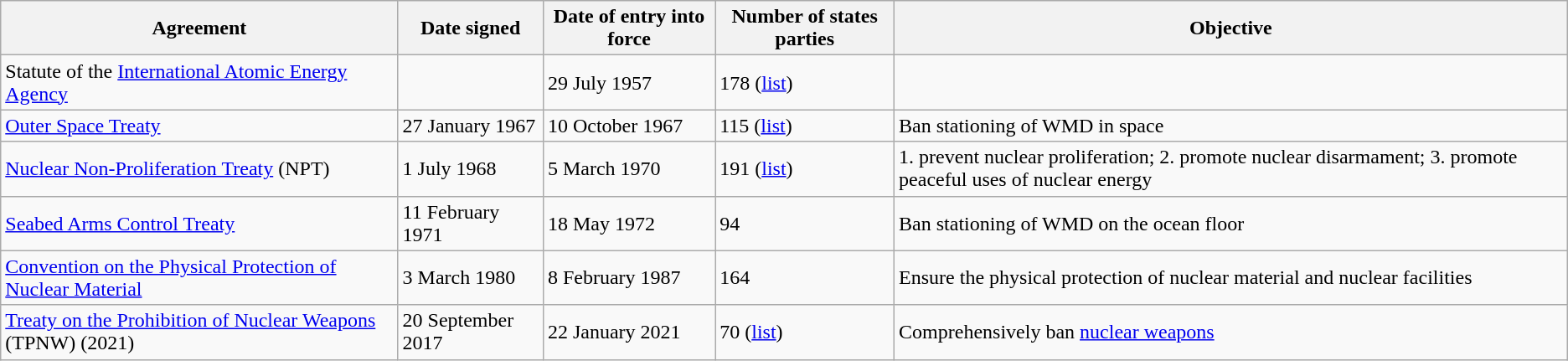<table class="wikitable sortable">
<tr>
<th>Agreement</th>
<th>Date signed</th>
<th>Date of entry into force</th>
<th>Number of states parties</th>
<th>Objective</th>
</tr>
<tr>
<td>Statute of the <a href='#'>International Atomic Energy Agency</a></td>
<td></td>
<td>29 July 1957</td>
<td>178 (<a href='#'>list</a>)</td>
<td></td>
</tr>
<tr>
<td><a href='#'>Outer Space Treaty</a></td>
<td>27 January 1967</td>
<td>10 October 1967</td>
<td>115 (<a href='#'>list</a>)</td>
<td>Ban stationing of WMD in space</td>
</tr>
<tr>
<td><a href='#'>Nuclear Non-Proliferation Treaty</a> (NPT)</td>
<td>1 July 1968</td>
<td>5 March 1970</td>
<td>191 (<a href='#'>list</a>)</td>
<td>1. prevent nuclear proliferation; 2. promote nuclear disarmament; 3. promote peaceful uses of nuclear energy</td>
</tr>
<tr>
<td><a href='#'>Seabed Arms Control Treaty</a></td>
<td>11 February 1971</td>
<td>18 May 1972</td>
<td>94</td>
<td>Ban stationing of WMD on the ocean floor</td>
</tr>
<tr>
<td><a href='#'>Convention on the Physical Protection of Nuclear Material</a></td>
<td>3 March 1980</td>
<td>8 February 1987</td>
<td>164</td>
<td>Ensure the physical protection of nuclear material and nuclear facilities</td>
</tr>
<tr>
<td><a href='#'>Treaty on the Prohibition of Nuclear Weapons</a> (TPNW) (2021)</td>
<td>20 September 2017</td>
<td>22 January 2021</td>
<td>70 (<a href='#'>list</a>)</td>
<td>Comprehensively ban <a href='#'>nuclear weapons</a></td>
</tr>
</table>
